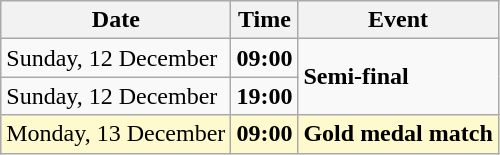<table class = "wikitable">
<tr>
<th>Date</th>
<th>Time</th>
<th>Event</th>
</tr>
<tr>
<td>Sunday, 12 December</td>
<td><strong>09:00</strong></td>
<td rowspan=2><strong>Semi-final</strong></td>
</tr>
<tr>
<td>Sunday, 12 December</td>
<td><strong>19:00</strong></td>
</tr>
<tr style="background-color:lemonchiffon;">
<td>Monday, 13 December</td>
<td><strong>09:00</strong></td>
<td><strong>Gold medal match</strong></td>
</tr>
</table>
